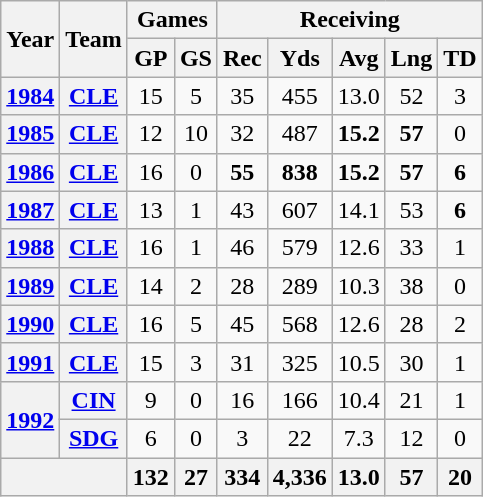<table class="wikitable" style="text-align:center">
<tr>
<th rowspan="2">Year</th>
<th rowspan="2">Team</th>
<th colspan="2">Games</th>
<th colspan="5">Receiving</th>
</tr>
<tr>
<th>GP</th>
<th>GS</th>
<th>Rec</th>
<th>Yds</th>
<th>Avg</th>
<th>Lng</th>
<th>TD</th>
</tr>
<tr>
<th><a href='#'>1984</a></th>
<th><a href='#'>CLE</a></th>
<td>15</td>
<td>5</td>
<td>35</td>
<td>455</td>
<td>13.0</td>
<td>52</td>
<td>3</td>
</tr>
<tr>
<th><a href='#'>1985</a></th>
<th><a href='#'>CLE</a></th>
<td>12</td>
<td>10</td>
<td>32</td>
<td>487</td>
<td><strong>15.2</strong></td>
<td><strong>57</strong></td>
<td>0</td>
</tr>
<tr>
<th><a href='#'>1986</a></th>
<th><a href='#'>CLE</a></th>
<td>16</td>
<td>0</td>
<td><strong>55</strong></td>
<td><strong>838</strong></td>
<td><strong>15.2</strong></td>
<td><strong>57</strong></td>
<td><strong>6</strong></td>
</tr>
<tr>
<th><a href='#'>1987</a></th>
<th><a href='#'>CLE</a></th>
<td>13</td>
<td>1</td>
<td>43</td>
<td>607</td>
<td>14.1</td>
<td>53</td>
<td><strong>6</strong></td>
</tr>
<tr>
<th><a href='#'>1988</a></th>
<th><a href='#'>CLE</a></th>
<td>16</td>
<td>1</td>
<td>46</td>
<td>579</td>
<td>12.6</td>
<td>33</td>
<td>1</td>
</tr>
<tr>
<th><a href='#'>1989</a></th>
<th><a href='#'>CLE</a></th>
<td>14</td>
<td>2</td>
<td>28</td>
<td>289</td>
<td>10.3</td>
<td>38</td>
<td>0</td>
</tr>
<tr>
<th><a href='#'>1990</a></th>
<th><a href='#'>CLE</a></th>
<td>16</td>
<td>5</td>
<td>45</td>
<td>568</td>
<td>12.6</td>
<td>28</td>
<td>2</td>
</tr>
<tr>
<th><a href='#'>1991</a></th>
<th><a href='#'>CLE</a></th>
<td>15</td>
<td>3</td>
<td>31</td>
<td>325</td>
<td>10.5</td>
<td>30</td>
<td>1</td>
</tr>
<tr>
<th rowspan="2"><a href='#'>1992</a></th>
<th><a href='#'>CIN</a></th>
<td>9</td>
<td>0</td>
<td>16</td>
<td>166</td>
<td>10.4</td>
<td>21</td>
<td>1</td>
</tr>
<tr>
<th><a href='#'>SDG</a></th>
<td>6</td>
<td>0</td>
<td>3</td>
<td>22</td>
<td>7.3</td>
<td>12</td>
<td>0</td>
</tr>
<tr>
<th colspan="2"></th>
<th>132</th>
<th>27</th>
<th>334</th>
<th>4,336</th>
<th>13.0</th>
<th>57</th>
<th>20</th>
</tr>
</table>
